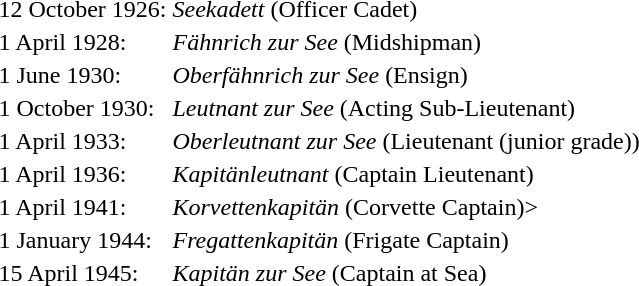<table style="background: transparent;">
<tr>
<td>12 October 1926:</td>
<td><em>Seekadett</em> (Officer Cadet)</td>
</tr>
<tr>
<td>1 April 1928:</td>
<td><em>Fähnrich zur See</em> (Midshipman)</td>
</tr>
<tr>
<td>1 June 1930:</td>
<td><em>Oberfähnrich zur See</em> (Ensign)</td>
</tr>
<tr>
<td>1 October 1930:</td>
<td><em>Leutnant zur See</em> (Acting Sub-Lieutenant)</td>
</tr>
<tr>
<td>1 April 1933:</td>
<td><em>Oberleutnant zur See</em> (Lieutenant (junior grade))</td>
</tr>
<tr>
<td>1 April 1936:</td>
<td><em>Kapitänleutnant</em> (Captain Lieutenant)</td>
</tr>
<tr>
<td>1 April 1941:</td>
<td><em>Korvettenkapitän</em> (Corvette Captain)></td>
</tr>
<tr>
<td>1 January 1944:</td>
<td><em>Fregattenkapitän</em> (Frigate Captain)</td>
</tr>
<tr>
<td>15 April 1945:</td>
<td><em>Kapitän zur See</em> (Captain at Sea)</td>
</tr>
</table>
